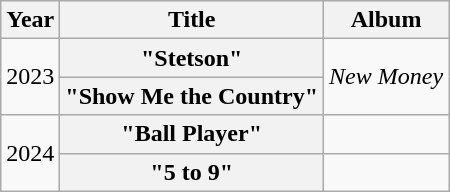<table class="wikitable plainrowheaders" style="text-align:center;">
<tr>
<th scope="col">Year</th>
<th scope="col">Title</th>
<th scope="col">Album</th>
</tr>
<tr>
<td rowspan="2">2023</td>
<th scope="row">"Stetson"</th>
<td rowspan="2"><em>New Money</em></td>
</tr>
<tr>
<th scope="row">"Show Me the Country"</th>
</tr>
<tr>
<td rowspan="2">2024</td>
<th scope="row">"Ball Player"</th>
<td></td>
</tr>
<tr>
<th scope="row">"5 to 9"</th>
<td></td>
</tr>
</table>
